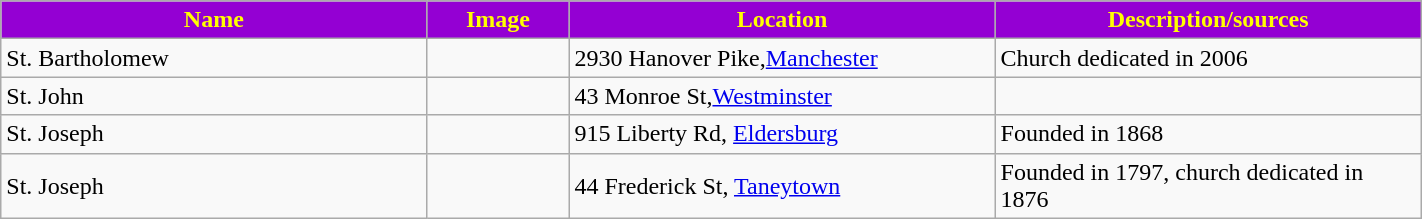<table class="wikitable sortable" style="width:75%">
<tr>
<th style="background:darkviolet; color:yellow;" width="30%"><strong>Name</strong></th>
<th style="background:darkviolet; color:yellow;" width="10%"><strong>Image</strong></th>
<th style="background:darkviolet; color:yellow;" width="30%"><strong>Location</strong></th>
<th style="background:darkviolet; color:yellow;" width="30%"><strong>Description/sources</strong></th>
</tr>
<tr>
<td>St. Bartholomew</td>
<td></td>
<td>2930 Hanover Pike,<a href='#'>Manchester</a></td>
<td>Church dedicated in 2006</td>
</tr>
<tr>
<td>St. John</td>
<td></td>
<td>43 Monroe St,<a href='#'>Westminster</a></td>
<td></td>
</tr>
<tr>
<td>St. Joseph</td>
<td></td>
<td>915 Liberty Rd, <a href='#'>Eldersburg</a></td>
<td>Founded in 1868</td>
</tr>
<tr>
<td>St. Joseph</td>
<td></td>
<td>44 Frederick St, <a href='#'>Taneytown</a></td>
<td>Founded in 1797, church dedicated in 1876</td>
</tr>
</table>
